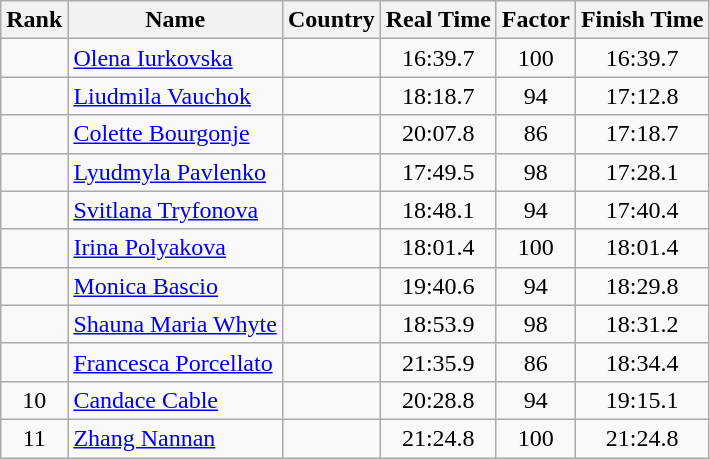<table class="wikitable sortable" style="text-align:center">
<tr>
<th>Rank</th>
<th>Name</th>
<th>Country</th>
<th>Real Time</th>
<th>Factor</th>
<th>Finish Time</th>
</tr>
<tr>
<td></td>
<td align=left><a href='#'>Olena Iurkovska</a></td>
<td align=left></td>
<td>16:39.7</td>
<td>100</td>
<td>16:39.7</td>
</tr>
<tr>
<td></td>
<td align=left><a href='#'>Liudmila Vauchok</a></td>
<td align=left></td>
<td>18:18.7</td>
<td>94</td>
<td>17:12.8</td>
</tr>
<tr>
<td></td>
<td align=left><a href='#'>Colette Bourgonje</a></td>
<td align=left></td>
<td>20:07.8</td>
<td>86</td>
<td>17:18.7</td>
</tr>
<tr>
<td></td>
<td align=left><a href='#'>Lyudmyla Pavlenko</a></td>
<td align=left></td>
<td>17:49.5</td>
<td>98</td>
<td>17:28.1</td>
</tr>
<tr>
<td></td>
<td align=left><a href='#'>Svitlana Tryfonova</a></td>
<td align=left></td>
<td>18:48.1</td>
<td>94</td>
<td>17:40.4</td>
</tr>
<tr>
<td></td>
<td align=left><a href='#'>Irina Polyakova</a></td>
<td align=left></td>
<td>18:01.4</td>
<td>100</td>
<td>18:01.4</td>
</tr>
<tr>
<td></td>
<td align=left><a href='#'>Monica Bascio</a></td>
<td align=left></td>
<td>19:40.6</td>
<td>94</td>
<td>18:29.8</td>
</tr>
<tr>
<td></td>
<td align=left><a href='#'>Shauna Maria Whyte</a></td>
<td align=left></td>
<td>18:53.9</td>
<td>98</td>
<td>18:31.2</td>
</tr>
<tr>
<td></td>
<td align=left><a href='#'>Francesca Porcellato</a></td>
<td align=left></td>
<td>21:35.9</td>
<td>86</td>
<td>18:34.4</td>
</tr>
<tr>
<td>10</td>
<td align=left><a href='#'>Candace Cable</a></td>
<td align=left></td>
<td>20:28.8</td>
<td>94</td>
<td>19:15.1</td>
</tr>
<tr>
<td>11</td>
<td align=left><a href='#'>Zhang Nannan</a></td>
<td align=left></td>
<td>21:24.8</td>
<td>100</td>
<td>21:24.8</td>
</tr>
</table>
